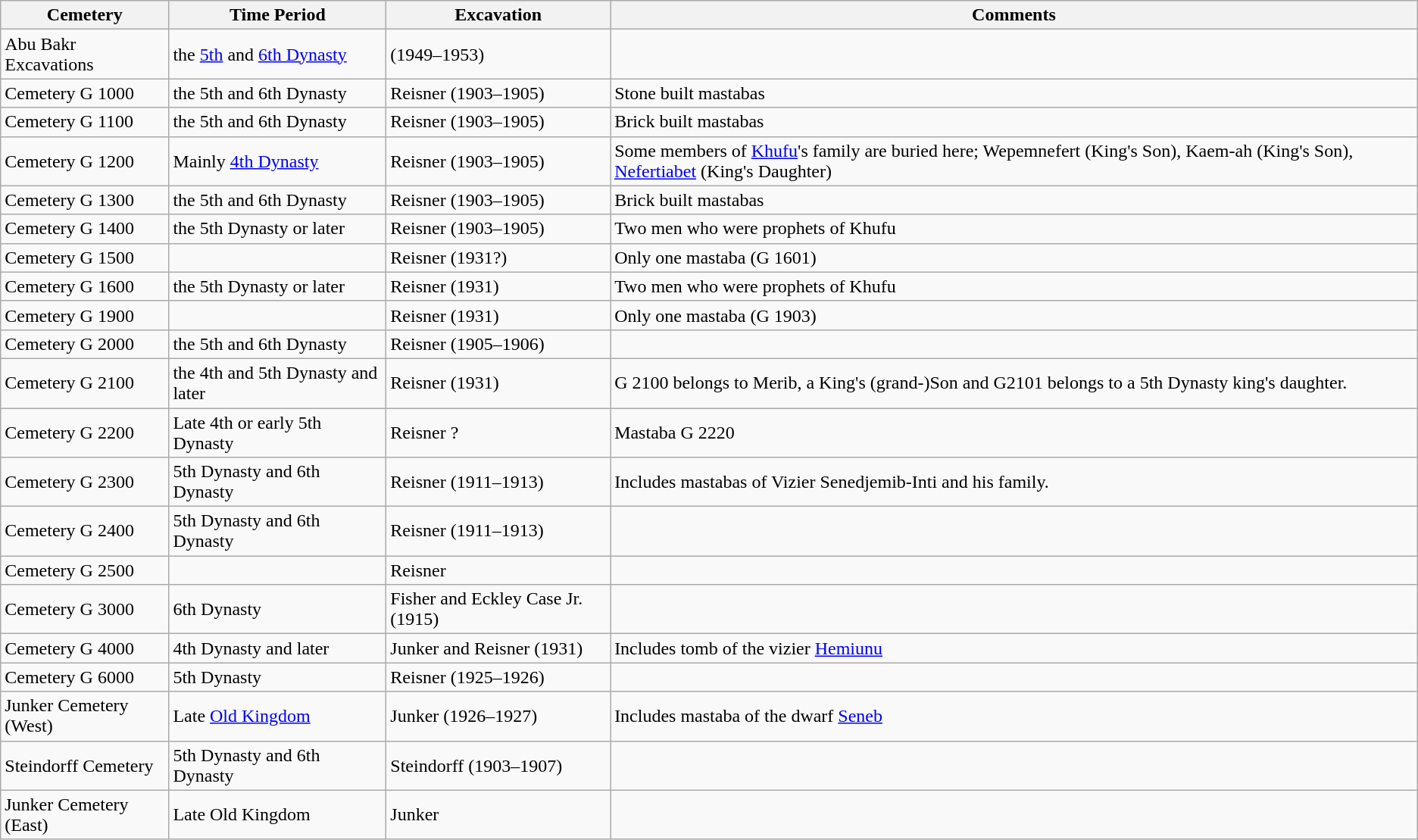<table class="wikitable" align="center">
<tr>
<th>Cemetery</th>
<th>Time Period</th>
<th>Excavation</th>
<th>Comments</th>
</tr>
<tr>
<td>Abu Bakr Excavations</td>
<td>the <a href='#'>5th</a> and <a href='#'>6th Dynasty</a></td>
<td>(1949–1953)</td>
<td></td>
</tr>
<tr>
<td>Cemetery G 1000</td>
<td>the 5th and 6th Dynasty</td>
<td>Reisner (1903–1905)</td>
<td>Stone built mastabas</td>
</tr>
<tr>
<td>Cemetery G 1100</td>
<td>the 5th and 6th Dynasty</td>
<td>Reisner (1903–1905)</td>
<td>Brick built mastabas</td>
</tr>
<tr>
<td>Cemetery G 1200</td>
<td>Mainly <a href='#'>4th Dynasty</a></td>
<td>Reisner (1903–1905)</td>
<td>Some members of <a href='#'>Khufu</a>'s family are buried here; Wepemnefert (King's Son), Kaem-ah (King's Son), <a href='#'>Nefertiabet</a> (King's Daughter)</td>
</tr>
<tr>
<td>Cemetery G 1300</td>
<td>the 5th and 6th Dynasty</td>
<td>Reisner (1903–1905)</td>
<td>Brick built mastabas</td>
</tr>
<tr>
<td>Cemetery G 1400</td>
<td>the 5th Dynasty or later</td>
<td>Reisner (1903–1905)</td>
<td>Two men who were prophets of Khufu</td>
</tr>
<tr>
<td>Cemetery G 1500</td>
<td></td>
<td>Reisner (1931?)</td>
<td>Only one mastaba (G 1601)</td>
</tr>
<tr>
<td>Cemetery G 1600</td>
<td>the 5th Dynasty or later</td>
<td>Reisner (1931)</td>
<td>Two men who were prophets of Khufu</td>
</tr>
<tr>
<td>Cemetery G 1900</td>
<td></td>
<td>Reisner (1931)</td>
<td>Only one mastaba (G 1903)</td>
</tr>
<tr>
<td>Cemetery G 2000</td>
<td>the 5th and 6th Dynasty</td>
<td>Reisner (1905–1906)</td>
<td></td>
</tr>
<tr>
<td>Cemetery G 2100</td>
<td>the 4th and 5th Dynasty and later</td>
<td>Reisner (1931)</td>
<td>G 2100 belongs to Merib, a King's (grand-)Son and G2101 belongs to a 5th Dynasty king's daughter.</td>
</tr>
<tr>
<td>Cemetery G 2200</td>
<td>Late 4th or early 5th Dynasty</td>
<td>Reisner ?</td>
<td>Mastaba G 2220</td>
</tr>
<tr>
<td>Cemetery G 2300</td>
<td>5th Dynasty and 6th Dynasty</td>
<td>Reisner (1911–1913)</td>
<td>Includes mastabas of Vizier Senedjemib-Inti and his family.</td>
</tr>
<tr>
<td>Cemetery G 2400</td>
<td>5th Dynasty and 6th Dynasty</td>
<td>Reisner (1911–1913)</td>
<td></td>
</tr>
<tr>
<td>Cemetery G 2500</td>
<td></td>
<td>Reisner</td>
<td></td>
</tr>
<tr>
<td>Cemetery G 3000</td>
<td>6th Dynasty</td>
<td>Fisher and Eckley Case Jr. (1915)</td>
<td></td>
</tr>
<tr>
<td>Cemetery G 4000</td>
<td>4th Dynasty and later</td>
<td>Junker and Reisner (1931)</td>
<td>Includes tomb of the vizier <a href='#'>Hemiunu</a></td>
</tr>
<tr>
<td>Cemetery G 6000</td>
<td>5th Dynasty</td>
<td>Reisner (1925–1926)</td>
<td></td>
</tr>
<tr>
<td>Junker Cemetery (West)</td>
<td>Late <a href='#'>Old Kingdom</a></td>
<td>Junker (1926–1927)</td>
<td>Includes mastaba of the dwarf <a href='#'>Seneb</a></td>
</tr>
<tr>
<td>Steindorff Cemetery</td>
<td>5th Dynasty and 6th Dynasty</td>
<td>Steindorff (1903–1907)</td>
<td></td>
</tr>
<tr>
<td>Junker Cemetery (East)</td>
<td>Late Old Kingdom</td>
<td>Junker</td>
<td></td>
</tr>
</table>
